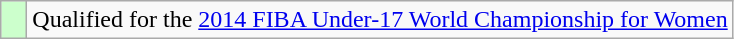<table class="wikitable">
<tr>
<td width=10px bgcolor="#ccffcc"></td>
<td>Qualified for the <a href='#'>2014 FIBA Under-17 World Championship for Women</a></td>
</tr>
</table>
